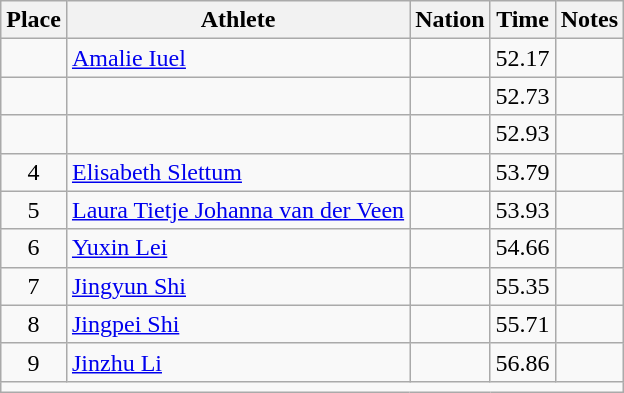<table class="wikitable mw-datatable sortable" style="text-align:center;">
<tr>
<th scope="col">Place</th>
<th scope="col">Athlete</th>
<th scope="col">Nation</th>
<th scope="col">Time</th>
<th scope="col">Notes</th>
</tr>
<tr>
<td></td>
<td align="left"><a href='#'>Amalie Iuel</a></td>
<td align="left"></td>
<td>52.17</td>
<td></td>
</tr>
<tr>
<td></td>
<td align="left"></td>
<td align="left"></td>
<td>52.73</td>
<td></td>
</tr>
<tr>
<td></td>
<td align="left"></td>
<td align="left"></td>
<td>52.93</td>
<td></td>
</tr>
<tr>
<td>4</td>
<td align="left"><a href='#'>Elisabeth Slettum</a></td>
<td align="left"></td>
<td>53.79</td>
<td></td>
</tr>
<tr>
<td>5</td>
<td align="left"><a href='#'>Laura Tietje Johanna van der Veen</a></td>
<td align="left"></td>
<td>53.93</td>
<td></td>
</tr>
<tr>
<td>6</td>
<td align="left"><a href='#'>Yuxin Lei</a></td>
<td align="left"></td>
<td>54.66</td>
<td></td>
</tr>
<tr>
<td>7</td>
<td align="left"><a href='#'>Jingyun Shi</a></td>
<td align="left"></td>
<td>55.35</td>
<td></td>
</tr>
<tr>
<td>8</td>
<td align="left"><a href='#'>Jingpei Shi</a></td>
<td align="left"></td>
<td>55.71</td>
<td></td>
</tr>
<tr>
<td>9</td>
<td align="left"><a href='#'>Jinzhu Li</a></td>
<td align="left"></td>
<td>56.86</td>
<td></td>
</tr>
<tr class="sortbottom">
<td colspan="5"></td>
</tr>
</table>
